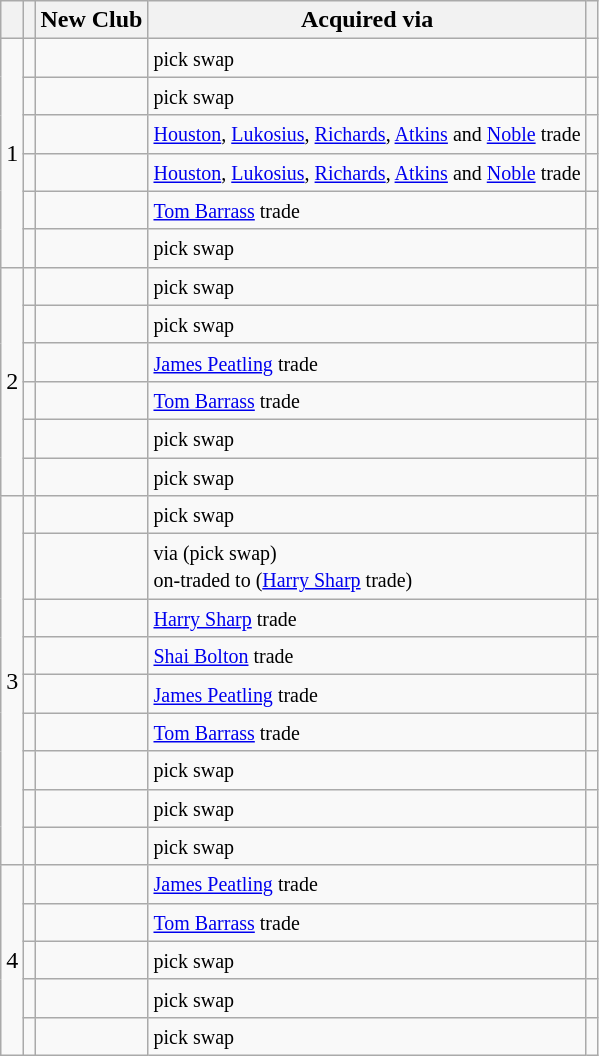<table class="wikitable sortable plainrowheaders">
<tr>
<th scope="col"></th>
<th scope="col"></th>
<th scope="col">New Club</th>
<th class="unsortable">Acquired via</th>
<th class="unsortable"></th>
</tr>
<tr>
<td rowspan=6>1</td>
<td></td>
<td></td>
<td><small>pick swap</small></td>
<td align="center"></td>
</tr>
<tr>
<td></td>
<td></td>
<td><small>pick swap</small></td>
<td align="center"></td>
</tr>
<tr>
<td></td>
<td></td>
<td><small><a href='#'>Houston</a>, <a href='#'>Lukosius</a>, <a href='#'>Richards</a>, <a href='#'>Atkins</a> and <a href='#'>Noble</a> trade</small></td>
<td align="center"></td>
</tr>
<tr>
<td></td>
<td></td>
<td><small><a href='#'>Houston</a>, <a href='#'>Lukosius</a>, <a href='#'>Richards</a>, <a href='#'>Atkins</a> and <a href='#'>Noble</a> trade</small></td>
<td align="center"></td>
</tr>
<tr>
<td></td>
<td></td>
<td><small><a href='#'>Tom Barrass</a> trade</small></td>
<td align=center></td>
</tr>
<tr>
<td></td>
<td></td>
<td><small>pick swap</small></td>
<td align=center></td>
</tr>
<tr>
<td rowspan=6>2</td>
<td></td>
<td></td>
<td><small>pick swap</small></td>
<td align="center"></td>
</tr>
<tr>
<td></td>
<td></td>
<td><small>pick swap</small></td>
<td align="center"></td>
</tr>
<tr>
<td></td>
<td></td>
<td><small><a href='#'>James Peatling</a> trade</small></td>
<td align="center"></td>
</tr>
<tr>
<td></td>
<td></td>
<td><small><a href='#'>Tom Barrass</a> trade</small></td>
<td align=center></td>
</tr>
<tr>
<td></td>
<td></td>
<td><small>pick swap</small></td>
<td align=center></td>
</tr>
<tr>
<td></td>
<td></td>
<td><small>pick swap</small></td>
<td align=center></td>
</tr>
<tr>
<td rowspan=9>3</td>
<td></td>
<td></td>
<td><small>pick swap</small></td>
<td align=center></td>
</tr>
<tr>
<td></td>
<td></td>
<td><small>via  (pick swap)<br>on-traded to  (<a href='#'>Harry Sharp</a> trade)</small></td>
<td align=center><br></td>
</tr>
<tr>
<td></td>
<td></td>
<td><small><a href='#'>Harry Sharp</a> trade</small></td>
<td align=center></td>
</tr>
<tr>
<td></td>
<td></td>
<td><small><a href='#'>Shai Bolton</a> trade</small></td>
<td align=center></td>
</tr>
<tr>
<td></td>
<td></td>
<td><small><a href='#'>James Peatling</a> trade</small></td>
<td align=center></td>
</tr>
<tr>
<td></td>
<td></td>
<td><small><a href='#'>Tom Barrass</a> trade</small></td>
<td align=center></td>
</tr>
<tr>
<td></td>
<td></td>
<td><small>pick swap</small></td>
<td align=center></td>
</tr>
<tr>
<td></td>
<td></td>
<td><small>pick swap</small></td>
<td align=center></td>
</tr>
<tr>
<td></td>
<td></td>
<td><small>pick swap</small></td>
<td align=center></td>
</tr>
<tr>
<td rowspan=5>4</td>
<td></td>
<td></td>
<td><small><a href='#'>James Peatling</a> trade</small></td>
<td align=center></td>
</tr>
<tr>
<td></td>
<td></td>
<td><small><a href='#'>Tom Barrass</a> trade</small></td>
<td align=center></td>
</tr>
<tr>
<td></td>
<td></td>
<td><small>pick swap</small></td>
<td align=center></td>
</tr>
<tr>
<td></td>
<td></td>
<td><small>pick swap</small></td>
<td align=center></td>
</tr>
<tr>
<td></td>
<td></td>
<td><small>pick swap</small></td>
<td align=center></td>
</tr>
</table>
